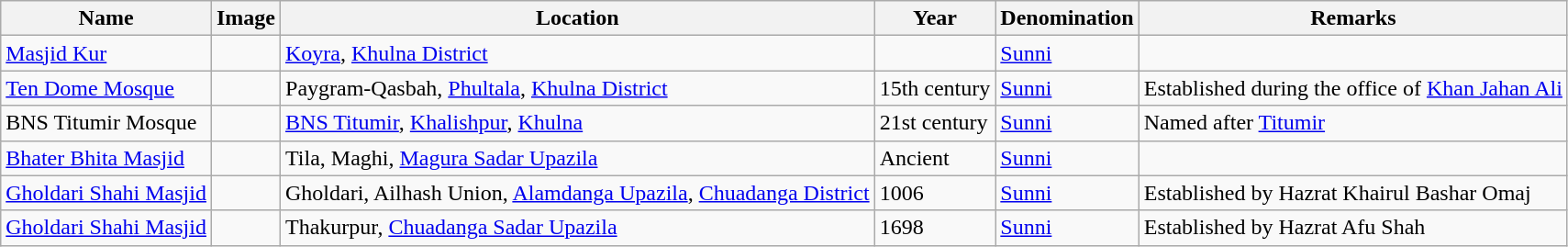<table class="wikitable sortable">
<tr>
<th>Name</th>
<th align=center class=unsortable>Image</th>
<th>Location</th>
<th>Year</th>
<th>Denomination</th>
<th align=left class=unsortable>Remarks</th>
</tr>
<tr valign=top>
<td><a href='#'>Masjid Kur</a></td>
<td></td>
<td><a href='#'>Koyra</a>, <a href='#'>Khulna District</a></td>
<td></td>
<td><a href='#'>Sunni</a></td>
<td></td>
</tr>
<tr valign=top>
<td><a href='#'>Ten Dome Mosque</a></td>
<td></td>
<td>Paygram-Qasbah, <a href='#'>Phultala</a>, <a href='#'>Khulna District</a></td>
<td>15th century</td>
<td><a href='#'>Sunni</a></td>
<td>Established during the office of <a href='#'>Khan Jahan Ali</a></td>
</tr>
<tr valign=top>
<td>BNS Titumir Mosque</td>
<td></td>
<td><a href='#'>BNS Titumir</a>, <a href='#'>Khalishpur</a>, <a href='#'>Khulna</a></td>
<td>21st century</td>
<td><a href='#'>Sunni</a></td>
<td>Named after <a href='#'>Titumir</a></td>
</tr>
<tr valign=top>
<td><a href='#'>Bhater Bhita Masjid</a></td>
<td></td>
<td>Tila, Maghi, <a href='#'>Magura Sadar Upazila</a></td>
<td>Ancient</td>
<td><a href='#'>Sunni</a></td>
<td></td>
</tr>
<tr valign=top>
<td><a href='#'>Gholdari Shahi Masjid</a></td>
<td></td>
<td>Gholdari, Ailhash Union, <a href='#'>Alamdanga Upazila</a>, <a href='#'>Chuadanga District</a></td>
<td>1006</td>
<td><a href='#'>Sunni</a></td>
<td>Established by Hazrat Khairul Bashar Omaj</td>
</tr>
<tr valign=top>
<td><a href='#'>Gholdari Shahi Masjid</a></td>
<td></td>
<td>Thakurpur, <a href='#'>Chuadanga Sadar Upazila</a></td>
<td>1698</td>
<td><a href='#'>Sunni</a></td>
<td>Established by Hazrat Afu Shah</td>
</tr>
</table>
